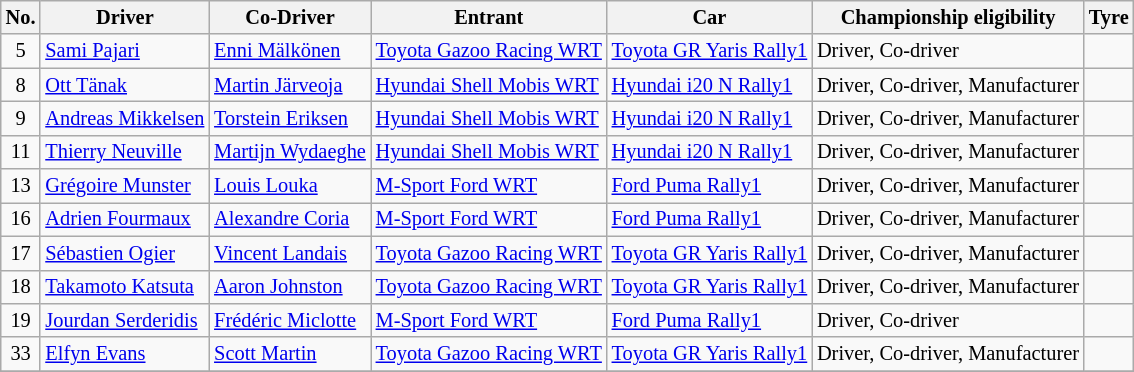<table class="wikitable" style="font-size: 85%;">
<tr>
<th>No.</th>
<th>Driver</th>
<th>Co-Driver</th>
<th>Entrant</th>
<th>Car</th>
<th>Championship eligibility</th>
<th>Tyre</th>
</tr>
<tr>
<td align="center">5</td>
<td> <a href='#'>Sami Pajari</a></td>
<td> <a href='#'>Enni Mälkönen</a></td>
<td> <a href='#'>Toyota Gazoo Racing WRT</a></td>
<td><a href='#'>Toyota GR Yaris Rally1</a></td>
<td>Driver, Co-driver</td>
<td align="center"></td>
</tr>
<tr>
<td align="center">8</td>
<td> <a href='#'>Ott Tänak</a></td>
<td> <a href='#'>Martin Järveoja</a></td>
<td> <a href='#'>Hyundai Shell Mobis WRT</a></td>
<td><a href='#'>Hyundai i20 N Rally1</a></td>
<td>Driver, Co-driver, Manufacturer</td>
<td align="center"></td>
</tr>
<tr>
<td align="center">9</td>
<td> <a href='#'>Andreas Mikkelsen</a></td>
<td> <a href='#'>Torstein Eriksen</a></td>
<td> <a href='#'>Hyundai Shell Mobis WRT</a></td>
<td><a href='#'>Hyundai i20 N Rally1</a></td>
<td>Driver, Co-driver, Manufacturer</td>
<td align="center"></td>
</tr>
<tr>
<td align="center">11</td>
<td> <a href='#'>Thierry Neuville</a></td>
<td> <a href='#'>Martijn Wydaeghe</a></td>
<td> <a href='#'>Hyundai Shell Mobis WRT</a></td>
<td><a href='#'>Hyundai i20 N Rally1</a></td>
<td>Driver, Co-driver, Manufacturer</td>
<td align="center"></td>
</tr>
<tr>
<td align="center">13</td>
<td> <a href='#'>Grégoire Munster</a></td>
<td> <a href='#'>Louis Louka</a></td>
<td> <a href='#'>M-Sport Ford WRT</a></td>
<td><a href='#'>Ford Puma Rally1</a></td>
<td>Driver, Co-driver, Manufacturer</td>
<td align="center"></td>
</tr>
<tr>
<td align="center">16</td>
<td> <a href='#'>Adrien Fourmaux</a></td>
<td> <a href='#'>Alexandre Coria</a></td>
<td> <a href='#'>M-Sport Ford WRT</a></td>
<td><a href='#'>Ford Puma Rally1</a></td>
<td>Driver, Co-driver, Manufacturer</td>
<td align="center"></td>
</tr>
<tr>
<td align="center">17</td>
<td> <a href='#'>Sébastien Ogier</a></td>
<td> <a href='#'>Vincent Landais</a></td>
<td> <a href='#'>Toyota Gazoo Racing WRT</a></td>
<td><a href='#'>Toyota GR Yaris Rally1</a></td>
<td>Driver, Co-driver, Manufacturer</td>
<td align="center"></td>
</tr>
<tr>
<td align="center">18</td>
<td> <a href='#'>Takamoto Katsuta</a></td>
<td> <a href='#'>Aaron Johnston</a></td>
<td> <a href='#'>Toyota Gazoo Racing WRT</a></td>
<td><a href='#'>Toyota GR Yaris Rally1</a></td>
<td>Driver, Co-driver, Manufacturer</td>
<td align="center"></td>
</tr>
<tr>
<td align="center">19</td>
<td> <a href='#'>Jourdan Serderidis</a></td>
<td> <a href='#'>Frédéric Miclotte</a></td>
<td> <a href='#'>M-Sport Ford WRT</a></td>
<td><a href='#'>Ford Puma Rally1</a></td>
<td>Driver, Co-driver</td>
<td align="center"></td>
</tr>
<tr>
<td align="center">33</td>
<td> <a href='#'>Elfyn Evans</a></td>
<td> <a href='#'>Scott Martin</a></td>
<td> <a href='#'>Toyota Gazoo Racing WRT</a></td>
<td><a href='#'>Toyota GR Yaris Rally1</a></td>
<td>Driver, Co-driver, Manufacturer</td>
<td align="center"></td>
</tr>
<tr>
</tr>
</table>
